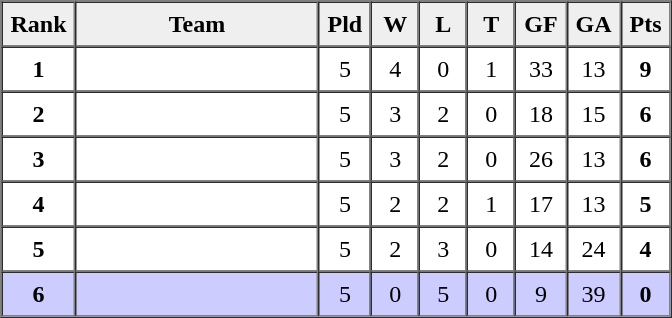<table border=1 cellpadding=5 cellspacing=0>
<tr>
<th bgcolor="#efefef" width="20">Rank</th>
<th bgcolor="#efefef" width="150">Team</th>
<th bgcolor="#efefef" width="20">Pld</th>
<th bgcolor="#efefef" width="20">W</th>
<th bgcolor="#efefef" width="20">L</th>
<th bgcolor="#efefef" width="20">T</th>
<th bgcolor="#efefef" width="20">GF</th>
<th bgcolor="#efefef" width="20">GA</th>
<th bgcolor="#efefef" width="20">Pts</th>
</tr>
<tr align=center>
<td><strong>1</strong></td>
<td align=left></td>
<td>5</td>
<td>4</td>
<td>0</td>
<td>1</td>
<td>33</td>
<td>13</td>
<td><strong>9</strong></td>
</tr>
<tr align=center>
<td><strong>2</strong></td>
<td align=left></td>
<td>5</td>
<td>3</td>
<td>2</td>
<td>0</td>
<td>18</td>
<td>15</td>
<td><strong>6</strong></td>
</tr>
<tr align=center>
<td><strong>3</strong></td>
<td align=left></td>
<td>5</td>
<td>3</td>
<td>2</td>
<td>0</td>
<td>26</td>
<td>13</td>
<td><strong>6</strong></td>
</tr>
<tr align=center>
<td><strong>4</strong></td>
<td align=left></td>
<td>5</td>
<td>2</td>
<td>2</td>
<td>1</td>
<td>17</td>
<td>13</td>
<td><strong>5</strong></td>
</tr>
<tr align=center>
<td><strong>5</strong></td>
<td align=left></td>
<td>5</td>
<td>2</td>
<td>3</td>
<td>0</td>
<td>14</td>
<td>24</td>
<td><strong>4</strong></td>
</tr>
<tr align=center bgcolor="ccccff">
<td><strong>6</strong></td>
<td align=left></td>
<td>5</td>
<td>0</td>
<td>5</td>
<td>0</td>
<td>9</td>
<td>39</td>
<td><strong>0</strong></td>
</tr>
</table>
